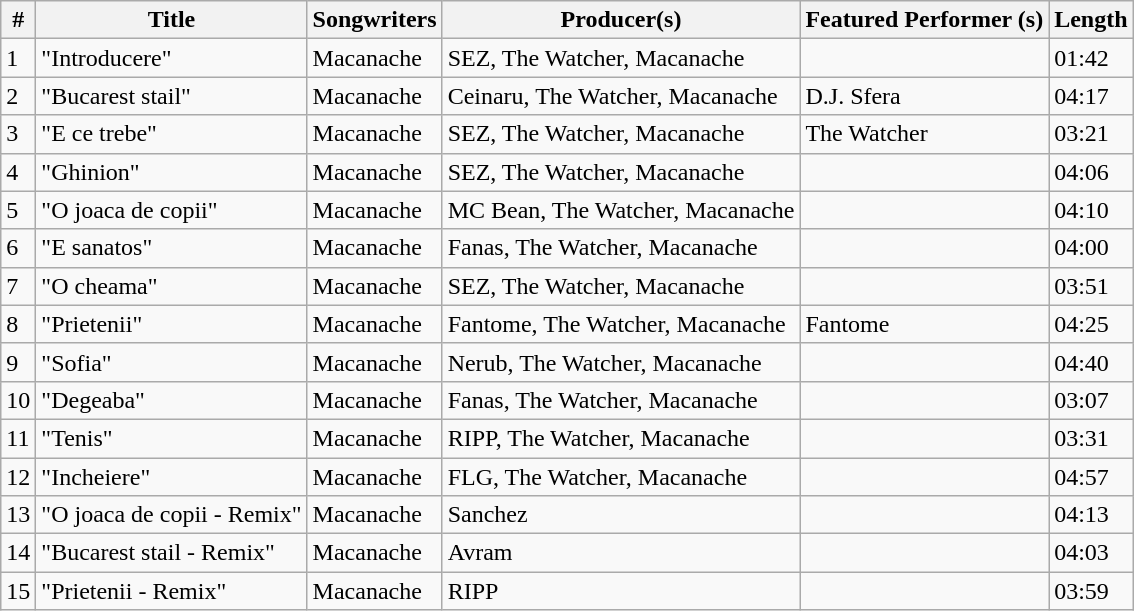<table class="wikitable">
<tr>
<th align="center">#</th>
<th align="center">Title</th>
<th align="center">Songwriters</th>
<th align="center">Producer(s)</th>
<th align="center">Featured Performer (s)</th>
<th>Length</th>
</tr>
<tr>
<td>1</td>
<td>"Introducere"</td>
<td>Macanache</td>
<td>SEZ, The Watcher, Macanache</td>
<td></td>
<td>01:42</td>
</tr>
<tr>
<td>2</td>
<td>"Bucarest stail"</td>
<td>Macanache</td>
<td>Ceinaru, The Watcher, Macanache</td>
<td>D.J. Sfera</td>
<td>04:17</td>
</tr>
<tr>
<td>3</td>
<td>"E ce trebe"</td>
<td>Macanache</td>
<td>SEZ, The Watcher, Macanache</td>
<td>The Watcher</td>
<td>03:21</td>
</tr>
<tr>
<td>4</td>
<td>"Ghinion"</td>
<td>Macanache</td>
<td>SEZ, The Watcher, Macanache</td>
<td></td>
<td>04:06</td>
</tr>
<tr>
<td>5</td>
<td>"O joaca de copii"</td>
<td>Macanache</td>
<td>MC Bean, The Watcher, Macanache</td>
<td></td>
<td>04:10</td>
</tr>
<tr>
<td>6</td>
<td>"E sanatos"</td>
<td>Macanache</td>
<td>Fanas, The Watcher, Macanache</td>
<td></td>
<td>04:00</td>
</tr>
<tr>
<td>7</td>
<td>"O cheama"</td>
<td>Macanache</td>
<td>SEZ, The Watcher, Macanache</td>
<td></td>
<td>03:51</td>
</tr>
<tr>
<td>8</td>
<td>"Prietenii"</td>
<td>Macanache</td>
<td>Fantome, The Watcher, Macanache</td>
<td>Fantome</td>
<td>04:25</td>
</tr>
<tr>
<td>9</td>
<td>"Sofia"</td>
<td>Macanache</td>
<td>Nerub, The Watcher, Macanache</td>
<td></td>
<td>04:40</td>
</tr>
<tr>
<td>10</td>
<td>"Degeaba"</td>
<td>Macanache</td>
<td>Fanas, The Watcher, Macanache</td>
<td></td>
<td>03:07</td>
</tr>
<tr>
<td>11</td>
<td>"Tenis"</td>
<td>Macanache</td>
<td>RIPP, The Watcher, Macanache</td>
<td></td>
<td>03:31</td>
</tr>
<tr>
<td>12</td>
<td>"Incheiere"</td>
<td>Macanache</td>
<td>FLG, The Watcher, Macanache</td>
<td></td>
<td>04:57</td>
</tr>
<tr>
<td>13</td>
<td>"O joaca de copii - Remix"</td>
<td>Macanache</td>
<td>Sanchez</td>
<td></td>
<td>04:13</td>
</tr>
<tr>
<td>14</td>
<td>"Bucarest stail - Remix"</td>
<td>Macanache</td>
<td>Avram</td>
<td></td>
<td>04:03</td>
</tr>
<tr>
<td>15</td>
<td>"Prietenii - Remix"</td>
<td>Macanache</td>
<td>RIPP</td>
<td></td>
<td>03:59</td>
</tr>
</table>
